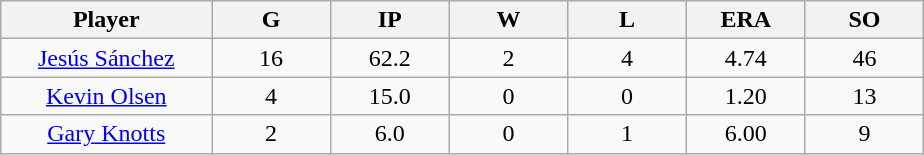<table class="wikitable sortable">
<tr>
<th bgcolor="#DDDDFF" width="16%">Player</th>
<th bgcolor="#DDDDFF" width="9%">G</th>
<th bgcolor="#DDDDFF" width="9%">IP</th>
<th bgcolor="#DDDDFF" width="9%">W</th>
<th bgcolor="#DDDDFF" width="9%">L</th>
<th bgcolor="#DDDDFF" width="9%">ERA</th>
<th bgcolor="#DDDDFF" width="9%">SO</th>
</tr>
<tr align="center">
<td><a href='#'>Jesús Sánchez</a></td>
<td>16</td>
<td>62.2</td>
<td>2</td>
<td>4</td>
<td>4.74</td>
<td>46</td>
</tr>
<tr align=center>
<td><a href='#'>Kevin Olsen</a></td>
<td>4</td>
<td>15.0</td>
<td>0</td>
<td>0</td>
<td>1.20</td>
<td>13</td>
</tr>
<tr align=center>
<td><a href='#'>Gary Knotts</a></td>
<td>2</td>
<td>6.0</td>
<td>0</td>
<td>1</td>
<td>6.00</td>
<td>9</td>
</tr>
</table>
